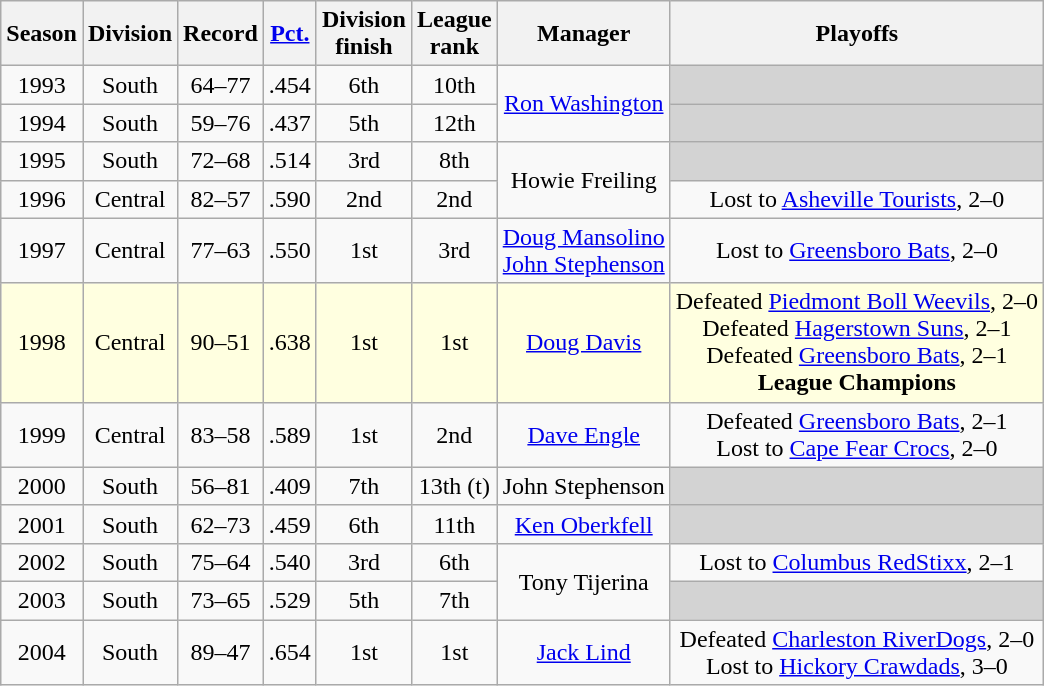<table class="wikitable" style="text-align:center">
<tr>
<th>Season</th>
<th>Division</th>
<th>Record</th>
<th><a href='#'>Pct.</a></th>
<th>Division<br>finish</th>
<th>League<br>rank</th>
<th>Manager</th>
<th>Playoffs</th>
</tr>
<tr>
<td>1993</td>
<td>South</td>
<td>64–77</td>
<td>.454</td>
<td>6th</td>
<td>10th</td>
<td rowspan=2><a href='#'>Ron Washington</a></td>
<td bgcolor=lightgrey> </td>
</tr>
<tr>
<td>1994</td>
<td>South</td>
<td>59–76</td>
<td>.437</td>
<td>5th</td>
<td>12th</td>
<td bgcolor=lightgrey> </td>
</tr>
<tr>
<td>1995</td>
<td>South</td>
<td>72–68</td>
<td>.514</td>
<td>3rd</td>
<td>8th</td>
<td rowspan=2>Howie Freiling</td>
<td bgcolor=lightgrey> </td>
</tr>
<tr>
<td>1996</td>
<td>Central</td>
<td>82–57</td>
<td>.590</td>
<td>2nd</td>
<td>2nd</td>
<td>Lost to <a href='#'>Asheville Tourists</a>, 2–0</td>
</tr>
<tr>
<td>1997</td>
<td>Central</td>
<td>77–63</td>
<td>.550</td>
<td>1st</td>
<td>3rd</td>
<td><a href='#'>Doug Mansolino</a><br><a href='#'>John Stephenson</a></td>
<td>Lost to <a href='#'>Greensboro Bats</a>, 2–0</td>
</tr>
<tr bgcolor=lightyellow>
<td>1998</td>
<td>Central</td>
<td>90–51</td>
<td>.638</td>
<td>1st</td>
<td>1st</td>
<td><a href='#'>Doug Davis</a></td>
<td>Defeated <a href='#'>Piedmont Boll Weevils</a>, 2–0<br>Defeated <a href='#'>Hagerstown Suns</a>, 2–1<br>Defeated <a href='#'>Greensboro Bats</a>, 2–1<br><strong>League Champions</strong></td>
</tr>
<tr>
<td>1999</td>
<td>Central</td>
<td>83–58</td>
<td>.589</td>
<td>1st</td>
<td>2nd</td>
<td><a href='#'>Dave Engle</a></td>
<td>Defeated <a href='#'>Greensboro Bats</a>, 2–1<br>Lost to <a href='#'>Cape Fear Crocs</a>, 2–0</td>
</tr>
<tr>
<td>2000</td>
<td>South</td>
<td>56–81</td>
<td>.409</td>
<td>7th</td>
<td>13th (t)</td>
<td>John Stephenson</td>
<td bgcolor=lightgrey> </td>
</tr>
<tr>
<td>2001</td>
<td>South</td>
<td>62–73</td>
<td>.459</td>
<td>6th</td>
<td>11th</td>
<td><a href='#'>Ken Oberkfell</a></td>
<td bgcolor=lightgrey> </td>
</tr>
<tr>
<td>2002</td>
<td>South</td>
<td>75–64</td>
<td>.540</td>
<td>3rd</td>
<td>6th</td>
<td rowspan=2>Tony Tijerina</td>
<td>Lost to <a href='#'>Columbus RedStixx</a>, 2–1</td>
</tr>
<tr>
<td>2003</td>
<td>South</td>
<td>73–65</td>
<td>.529</td>
<td>5th</td>
<td>7th</td>
<td bgcolor=lightgrey> </td>
</tr>
<tr>
<td>2004</td>
<td>South</td>
<td>89–47</td>
<td>.654</td>
<td>1st</td>
<td>1st</td>
<td><a href='#'>Jack Lind</a></td>
<td>Defeated <a href='#'>Charleston RiverDogs</a>, 2–0<br>Lost to <a href='#'>Hickory Crawdads</a>, 3–0</td>
</tr>
</table>
